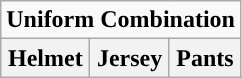<table class="wikitable">
<tr>
<td align="center" Colspan="3"><strong>Uniform Combination</strong></td>
</tr>
<tr align="center">
<th>Helmet</th>
<th>Jersey</th>
<th>Pants</th>
</tr>
</table>
